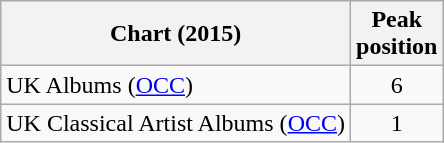<table class="wikitable sortable">
<tr>
<th>Chart (2015)</th>
<th>Peak<br>position</th>
</tr>
<tr>
<td>UK Albums (<a href='#'>OCC</a>)</td>
<td style="text-align:center;">6</td>
</tr>
<tr>
<td>UK Classical Artist Albums (<a href='#'>OCC</a>)</td>
<td style="text-align:center;">1</td>
</tr>
</table>
